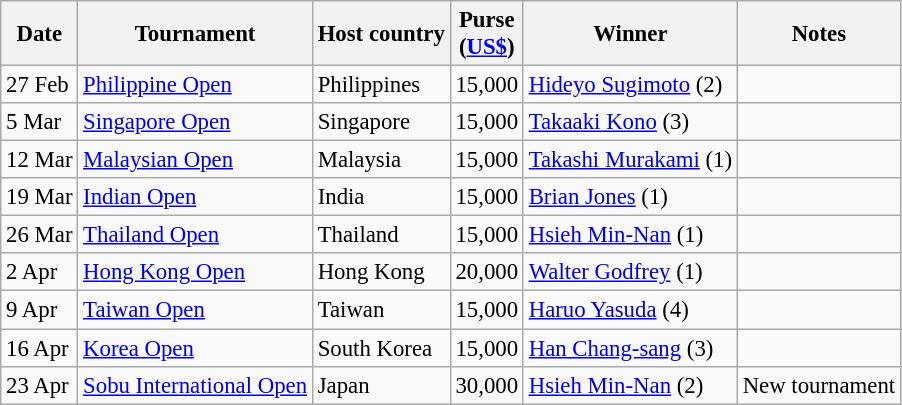<table class="wikitable" style="font-size:95%">
<tr>
<th>Date</th>
<th>Tournament</th>
<th>Host country</th>
<th>Purse<br>(<a href='#'>US$</a>)</th>
<th>Winner</th>
<th>Notes</th>
</tr>
<tr>
<td>27 Feb</td>
<td><a href='#'>Philippine Open</a></td>
<td>Philippines</td>
<td align=right>15,000</td>
<td> <a href='#'>Hideyo Sugimoto</a> (2)</td>
<td></td>
</tr>
<tr>
<td>5 Mar</td>
<td><a href='#'>Singapore Open</a></td>
<td>Singapore</td>
<td align=right>15,000</td>
<td> <a href='#'>Takaaki Kono</a> (3)</td>
<td></td>
</tr>
<tr>
<td>12 Mar</td>
<td><a href='#'>Malaysian Open</a></td>
<td>Malaysia</td>
<td align=right>15,000</td>
<td> <a href='#'>Takashi Murakami</a> (1)</td>
<td></td>
</tr>
<tr>
<td>19 Mar</td>
<td><a href='#'>Indian Open</a></td>
<td>India</td>
<td align=right>15,000</td>
<td> <a href='#'>Brian Jones</a> (1)</td>
<td></td>
</tr>
<tr>
<td>26 Mar</td>
<td><a href='#'>Thailand Open</a></td>
<td>Thailand</td>
<td align=right>15,000</td>
<td> <a href='#'>Hsieh Min-Nan</a> (1)</td>
<td></td>
</tr>
<tr>
<td>2 Apr</td>
<td><a href='#'>Hong Kong Open</a></td>
<td>Hong Kong</td>
<td align=right>20,000</td>
<td> <a href='#'>Walter Godfrey</a> (1)</td>
<td></td>
</tr>
<tr>
<td>9 Apr</td>
<td><a href='#'>Taiwan Open</a></td>
<td>Taiwan</td>
<td align=right>15,000</td>
<td> <a href='#'>Haruo Yasuda</a> (4)</td>
<td></td>
</tr>
<tr>
<td>16 Apr</td>
<td><a href='#'>Korea Open</a></td>
<td>South Korea</td>
<td align=right>15,000</td>
<td> <a href='#'>Han Chang-sang</a> (3)</td>
<td></td>
</tr>
<tr>
<td>23 Apr</td>
<td><a href='#'>Sobu International Open</a></td>
<td>Japan</td>
<td align=right>30,000</td>
<td> <a href='#'>Hsieh Min-Nan</a> (2)</td>
<td>New tournament</td>
</tr>
</table>
